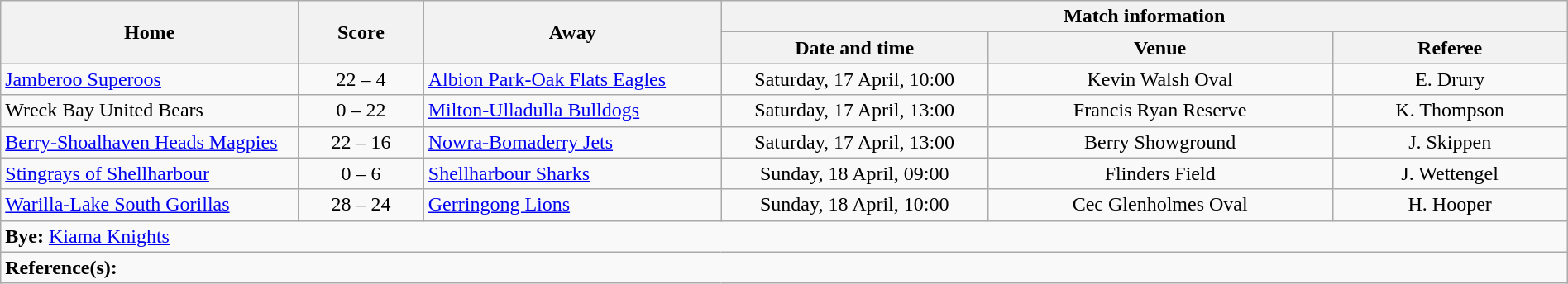<table class="wikitable" width="100% text-align:center;">
<tr>
<th rowspan="2" width="19%">Home</th>
<th rowspan="2" width="8%">Score</th>
<th rowspan="2" width="19%">Away</th>
<th colspan="3">Match information</th>
</tr>
<tr bgcolor="#CCCCCC">
<th width="17%">Date and time</th>
<th width="22%">Venue</th>
<th>Referee</th>
</tr>
<tr>
<td> <a href='#'>Jamberoo Superoos</a></td>
<td style="text-align:center;">22 – 4</td>
<td> <a href='#'>Albion Park-Oak Flats Eagles</a></td>
<td style="text-align:center;">Saturday, 17 April, 10:00</td>
<td style="text-align:center;">Kevin Walsh Oval</td>
<td style="text-align:center;">E. Drury</td>
</tr>
<tr>
<td> Wreck Bay United Bears</td>
<td style="text-align:center;">0 – 22</td>
<td> <a href='#'>Milton-Ulladulla Bulldogs</a></td>
<td style="text-align:center;">Saturday, 17 April, 13:00</td>
<td style="text-align:center;">Francis Ryan Reserve</td>
<td style="text-align:center;">K. Thompson</td>
</tr>
<tr>
<td> <a href='#'>Berry-Shoalhaven Heads Magpies</a></td>
<td style="text-align:center;">22 – 16</td>
<td> <a href='#'>Nowra-Bomaderry Jets</a></td>
<td style="text-align:center;">Saturday, 17 April, 13:00</td>
<td style="text-align:center;">Berry Showground</td>
<td style="text-align:center;">J. Skippen</td>
</tr>
<tr>
<td> <a href='#'>Stingrays of Shellharbour</a></td>
<td style="text-align:center;">0 – 6</td>
<td> <a href='#'>Shellharbour Sharks</a></td>
<td style="text-align:center;">Sunday, 18 April, 09:00</td>
<td style="text-align:center;">Flinders Field</td>
<td style="text-align:center;">J. Wettengel</td>
</tr>
<tr>
<td> <a href='#'>Warilla-Lake South Gorillas</a></td>
<td style="text-align:center;">28 – 24</td>
<td> <a href='#'>Gerringong Lions</a></td>
<td style="text-align:center;">Sunday, 18 April, 10:00</td>
<td style="text-align:center;">Cec Glenholmes Oval</td>
<td style="text-align:center;">H. Hooper</td>
</tr>
<tr>
<td colspan="6"><strong>Bye:</strong>  <a href='#'>Kiama Knights</a></td>
</tr>
<tr>
<td colspan="6"><strong>Reference(s):</strong> </td>
</tr>
</table>
